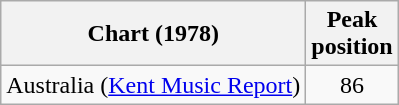<table class="wikitable">
<tr>
<th>Chart (1978)</th>
<th>Peak<br>position</th>
</tr>
<tr>
<td>Australia (<a href='#'>Kent Music Report</a>)</td>
<td style="text-align:center;">86</td>
</tr>
</table>
